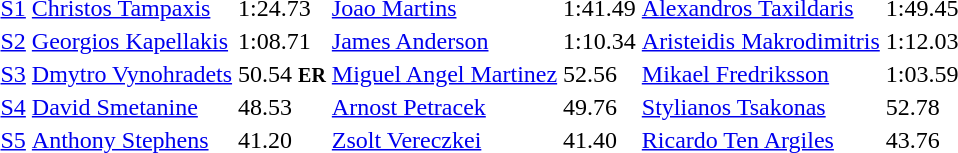<table>
<tr>
<td><a href='#'>S1</a></td>
<td><a href='#'>Christos Tampaxis</a><br></td>
<td>1:24.73</td>
<td><a href='#'>Joao Martins</a><br></td>
<td>1:41.49</td>
<td><a href='#'>Alexandros Taxildaris</a><br></td>
<td>1:49.45</td>
</tr>
<tr>
<td><a href='#'>S2</a></td>
<td><a href='#'>Georgios Kapellakis</a><br></td>
<td>1:08.71</td>
<td><a href='#'>James Anderson</a><br></td>
<td>1:10.34</td>
<td><a href='#'>Aristeidis Makrodimitris</a><br></td>
<td>1:12.03</td>
</tr>
<tr>
<td><a href='#'>S3</a></td>
<td><a href='#'>Dmytro Vynohradets</a><br></td>
<td>50.54 <small><strong>ER</strong></small></td>
<td><a href='#'>Miguel Angel Martinez</a><br></td>
<td>52.56</td>
<td><a href='#'>Mikael Fredriksson</a><br></td>
<td>1:03.59</td>
</tr>
<tr>
<td><a href='#'>S4</a></td>
<td><a href='#'>David Smetanine</a><br></td>
<td>48.53</td>
<td><a href='#'>Arnost Petracek</a><br></td>
<td>49.76</td>
<td><a href='#'>Stylianos Tsakonas</a><br></td>
<td>52.78</td>
</tr>
<tr>
<td><a href='#'>S5</a></td>
<td><a href='#'>Anthony Stephens</a><br></td>
<td>41.20</td>
<td><a href='#'>Zsolt Vereczkei</a><br></td>
<td>41.40</td>
<td><a href='#'>Ricardo Ten Argiles</a><br></td>
<td>43.76</td>
</tr>
</table>
